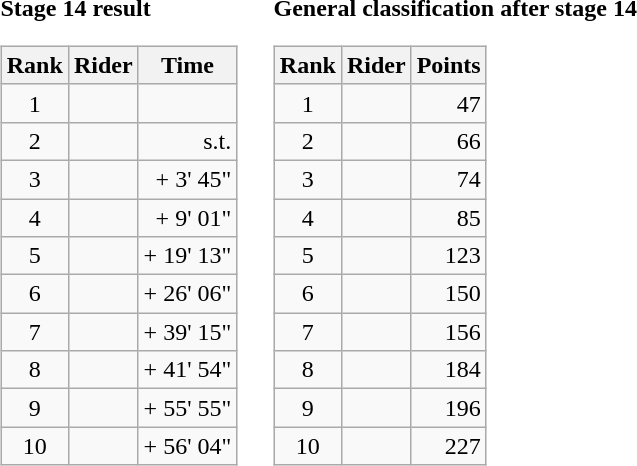<table>
<tr>
<td><strong>Stage 14 result</strong><br><table class="wikitable">
<tr>
<th scope="col">Rank</th>
<th scope="col">Rider</th>
<th scope="col">Time</th>
</tr>
<tr>
<td style="text-align:center;">1</td>
<td></td>
<td style="text-align:right;"></td>
</tr>
<tr>
<td style="text-align:center;">2</td>
<td></td>
<td style="text-align:right;">s.t.</td>
</tr>
<tr>
<td style="text-align:center;">3</td>
<td></td>
<td style="text-align:right;">+ 3' 45"</td>
</tr>
<tr>
<td style="text-align:center;">4</td>
<td></td>
<td style="text-align:right;">+ 9' 01"</td>
</tr>
<tr>
<td style="text-align:center;">5</td>
<td></td>
<td style="text-align:right;">+ 19' 13"</td>
</tr>
<tr>
<td style="text-align:center;">6</td>
<td></td>
<td style="text-align:right;">+ 26' 06"</td>
</tr>
<tr>
<td style="text-align:center;">7</td>
<td></td>
<td style="text-align:right;">+ 39' 15"</td>
</tr>
<tr>
<td style="text-align:center;">8</td>
<td></td>
<td style="text-align:right;">+ 41' 54"</td>
</tr>
<tr>
<td style="text-align:center;">9</td>
<td></td>
<td style="text-align:right;">+ 55' 55"</td>
</tr>
<tr>
<td style="text-align:center;">10</td>
<td></td>
<td style="text-align:right;">+ 56' 04"</td>
</tr>
</table>
</td>
<td></td>
<td><strong>General classification after stage 14</strong><br><table class="wikitable">
<tr>
<th scope="col">Rank</th>
<th scope="col">Rider</th>
<th scope="col">Points</th>
</tr>
<tr>
<td style="text-align:center;">1</td>
<td></td>
<td style="text-align:right;">47</td>
</tr>
<tr>
<td style="text-align:center;">2</td>
<td></td>
<td style="text-align:right;">66</td>
</tr>
<tr>
<td style="text-align:center;">3</td>
<td></td>
<td style="text-align:right;">74</td>
</tr>
<tr>
<td style="text-align:center;">4</td>
<td></td>
<td style="text-align:right;">85</td>
</tr>
<tr>
<td style="text-align:center;">5</td>
<td></td>
<td style="text-align:right;">123</td>
</tr>
<tr>
<td style="text-align:center;">6</td>
<td></td>
<td style="text-align:right;">150</td>
</tr>
<tr>
<td style="text-align:center;">7</td>
<td></td>
<td style="text-align:right;">156</td>
</tr>
<tr>
<td style="text-align:center;">8</td>
<td></td>
<td style="text-align:right;">184</td>
</tr>
<tr>
<td style="text-align:center;">9</td>
<td></td>
<td style="text-align:right;">196</td>
</tr>
<tr>
<td style="text-align:center;">10</td>
<td></td>
<td style="text-align:right;">227</td>
</tr>
</table>
</td>
</tr>
</table>
